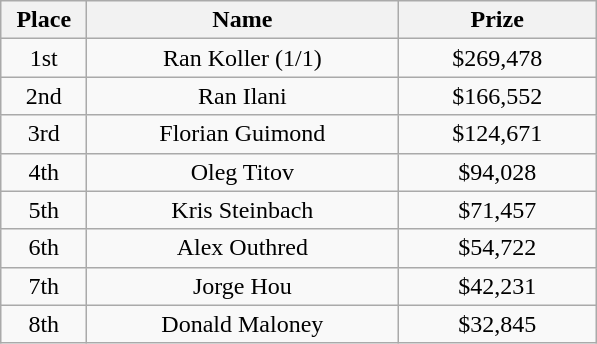<table class="wikitable">
<tr>
<th width="50">Place</th>
<th width="200">Name</th>
<th width="125">Prize</th>
</tr>
<tr>
<td align = "center">1st</td>
<td align = "center">Ran Koller (1/1)</td>
<td align="center">$269,478</td>
</tr>
<tr>
<td align = "center">2nd</td>
<td align = "center">Ran Ilani</td>
<td align="center">$166,552</td>
</tr>
<tr>
<td align = "center">3rd</td>
<td align = "center">Florian Guimond</td>
<td align="center">$124,671</td>
</tr>
<tr>
<td align = "center">4th</td>
<td align = "center">Oleg Titov</td>
<td align="center">$94,028</td>
</tr>
<tr>
<td align = "center">5th</td>
<td align = "center">Kris Steinbach</td>
<td align="center">$71,457</td>
</tr>
<tr>
<td align = "center">6th</td>
<td align = "center">Alex Outhred</td>
<td align="center">$54,722</td>
</tr>
<tr>
<td align = "center">7th</td>
<td align = "center">Jorge Hou</td>
<td align="center">$42,231</td>
</tr>
<tr>
<td align = "center">8th</td>
<td align = "center">Donald Maloney</td>
<td align="center">$32,845</td>
</tr>
</table>
